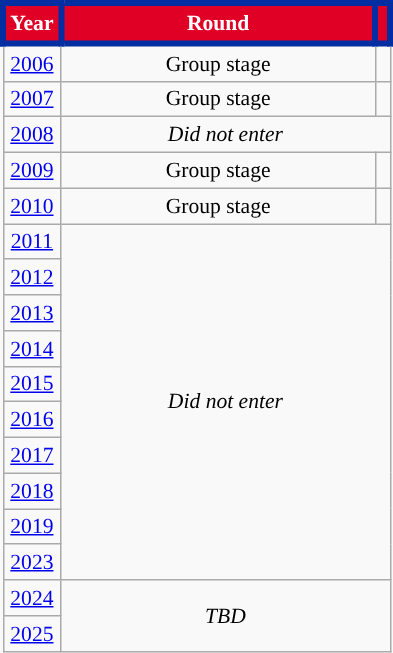<table class="wikitable" style="text-align: center; font-size:90%">
<tr style="color:white;">
<th style="background:#e00025; border: 4px solid #032ea1;">Year</th>
<th style="background:#e00025; border: 4px solid #032ea1; width:200px">Round</th>
<th style="background:#e00025; border: 4px solid #032ea1;"></th>
</tr>
<tr>
<td><a href='#'>2006</a></td>
<td>Group stage</td>
<td></td>
</tr>
<tr>
<td><a href='#'>2007</a></td>
<td>Group stage</td>
<td></td>
</tr>
<tr>
<td><a href='#'>2008</a></td>
<td colspan="2"><em>Did not enter</em></td>
</tr>
<tr>
<td><a href='#'>2009</a></td>
<td>Group stage</td>
<td></td>
</tr>
<tr>
<td><a href='#'>2010</a></td>
<td>Group stage</td>
<td></td>
</tr>
<tr>
<td><a href='#'>2011</a></td>
<td colspan="2" rowspan="10"><em>Did not enter</em></td>
</tr>
<tr>
<td><a href='#'>2012</a></td>
</tr>
<tr>
<td><a href='#'>2013</a></td>
</tr>
<tr>
<td><a href='#'>2014</a></td>
</tr>
<tr>
<td><a href='#'>2015</a></td>
</tr>
<tr>
<td><a href='#'>2016</a></td>
</tr>
<tr>
<td><a href='#'>2017</a></td>
</tr>
<tr>
<td><a href='#'>2018</a></td>
</tr>
<tr>
<td><a href='#'>2019</a></td>
</tr>
<tr>
<td><a href='#'>2023</a></td>
</tr>
<tr>
<td><a href='#'>2024</a></td>
<td colspan="2" rowspan="2"><em>TBD</em></td>
</tr>
<tr>
<td><a href='#'>2025</a></td>
</tr>
</table>
